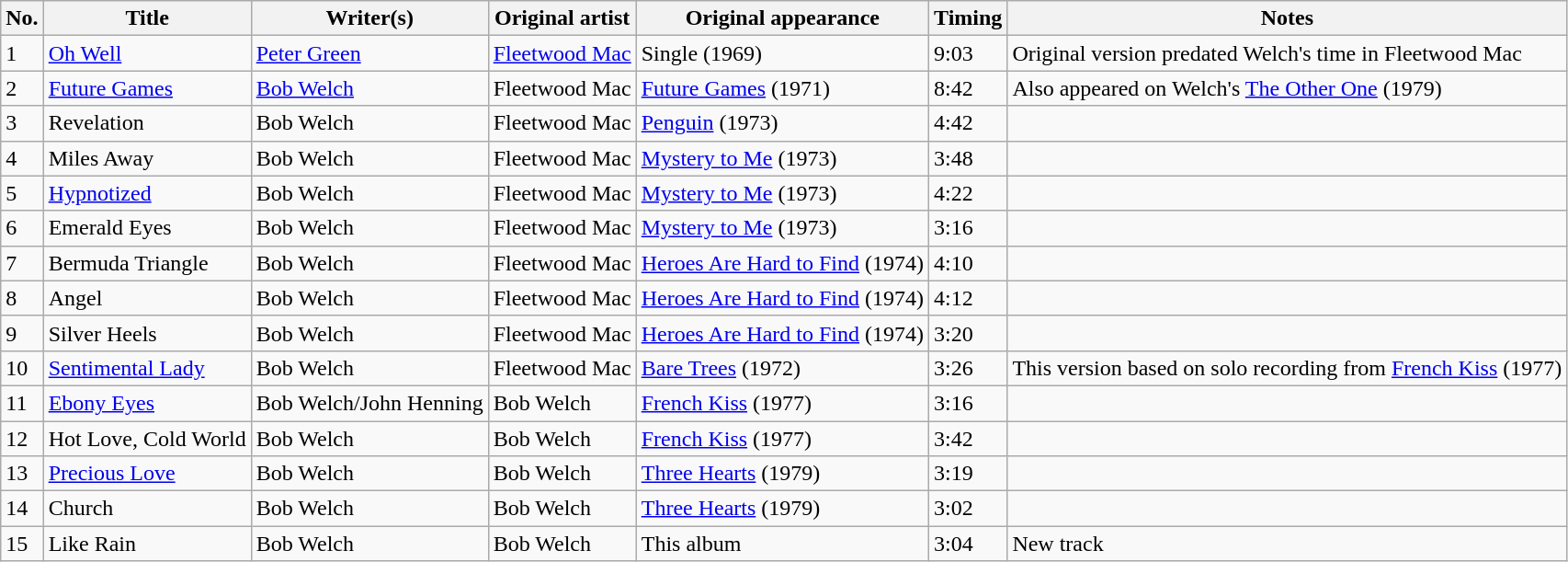<table class="wikitable">
<tr>
<th>No.</th>
<th>Title</th>
<th>Writer(s)</th>
<th>Original artist</th>
<th>Original appearance</th>
<th>Timing</th>
<th>Notes</th>
</tr>
<tr>
<td>1</td>
<td><a href='#'>Oh Well</a></td>
<td><a href='#'>Peter Green</a></td>
<td><a href='#'>Fleetwood Mac</a></td>
<td>Single (1969)</td>
<td>9:03</td>
<td>Original version predated Welch's time in Fleetwood Mac</td>
</tr>
<tr>
<td>2</td>
<td><a href='#'>Future Games</a></td>
<td><a href='#'>Bob Welch</a></td>
<td>Fleetwood Mac</td>
<td><a href='#'>Future Games</a> (1971)</td>
<td>8:42</td>
<td>Also appeared on Welch's <a href='#'>The Other One</a> (1979)</td>
</tr>
<tr>
<td>3</td>
<td>Revelation</td>
<td>Bob Welch</td>
<td>Fleetwood Mac</td>
<td><a href='#'>Penguin</a> (1973)</td>
<td>4:42</td>
<td></td>
</tr>
<tr>
<td>4</td>
<td>Miles Away</td>
<td>Bob Welch</td>
<td>Fleetwood Mac</td>
<td><a href='#'>Mystery to Me</a> (1973)</td>
<td>3:48</td>
<td></td>
</tr>
<tr>
<td>5</td>
<td><a href='#'>Hypnotized</a></td>
<td>Bob Welch</td>
<td>Fleetwood Mac</td>
<td><a href='#'>Mystery to Me</a> (1973)</td>
<td>4:22</td>
<td></td>
</tr>
<tr>
<td>6</td>
<td>Emerald Eyes</td>
<td>Bob Welch</td>
<td>Fleetwood Mac</td>
<td><a href='#'>Mystery to Me</a> (1973)</td>
<td>3:16</td>
<td></td>
</tr>
<tr>
<td>7</td>
<td>Bermuda Triangle</td>
<td>Bob Welch</td>
<td>Fleetwood Mac</td>
<td><a href='#'>Heroes Are Hard to Find</a> (1974)</td>
<td>4:10</td>
<td></td>
</tr>
<tr>
<td>8</td>
<td>Angel</td>
<td>Bob Welch</td>
<td>Fleetwood Mac</td>
<td><a href='#'>Heroes Are Hard to Find</a> (1974)</td>
<td>4:12</td>
<td></td>
</tr>
<tr>
<td>9</td>
<td>Silver Heels</td>
<td>Bob Welch</td>
<td>Fleetwood Mac</td>
<td><a href='#'>Heroes Are Hard to Find</a> (1974)</td>
<td>3:20</td>
<td></td>
</tr>
<tr>
<td>10</td>
<td><a href='#'>Sentimental Lady</a></td>
<td>Bob Welch</td>
<td>Fleetwood Mac</td>
<td><a href='#'>Bare Trees</a> (1972)</td>
<td>3:26</td>
<td>This version based on solo recording from <a href='#'>French Kiss</a> (1977)</td>
</tr>
<tr>
<td>11</td>
<td><a href='#'>Ebony Eyes</a></td>
<td>Bob Welch/John Henning</td>
<td>Bob Welch</td>
<td><a href='#'>French Kiss</a> (1977)</td>
<td>3:16</td>
<td></td>
</tr>
<tr>
<td>12</td>
<td>Hot Love, Cold World</td>
<td>Bob Welch</td>
<td>Bob Welch</td>
<td><a href='#'>French Kiss</a> (1977)</td>
<td>3:42</td>
<td></td>
</tr>
<tr>
<td>13</td>
<td><a href='#'>Precious Love</a></td>
<td>Bob Welch</td>
<td>Bob Welch</td>
<td><a href='#'>Three Hearts</a> (1979)</td>
<td>3:19</td>
<td></td>
</tr>
<tr>
<td>14</td>
<td>Church</td>
<td>Bob Welch</td>
<td>Bob Welch</td>
<td><a href='#'>Three Hearts</a> (1979)</td>
<td>3:02</td>
<td></td>
</tr>
<tr>
<td>15</td>
<td>Like Rain</td>
<td>Bob Welch</td>
<td>Bob Welch</td>
<td>This album</td>
<td>3:04</td>
<td>New track</td>
</tr>
</table>
